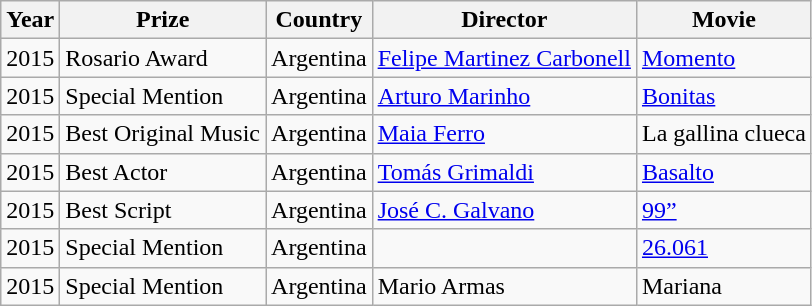<table class="wikitable">
<tr>
<th>Year</th>
<th>Prize</th>
<th>Country</th>
<th>Director</th>
<th>Movie</th>
</tr>
<tr>
<td>2015</td>
<td>Rosario Award</td>
<td>Argentina</td>
<td><a href='#'>Felipe Martinez Carbonell</a></td>
<td><a href='#'>Momento</a></td>
</tr>
<tr>
<td>2015</td>
<td>Special Mention</td>
<td>Argentina</td>
<td><a href='#'>Arturo Marinho</a></td>
<td><a href='#'>Bonitas</a></td>
</tr>
<tr>
<td>2015</td>
<td>Best Original Music</td>
<td>Argentina</td>
<td><a href='#'>Maia Ferro</a></td>
<td>La gallina clueca</td>
</tr>
<tr>
<td>2015</td>
<td>Best Actor</td>
<td>Argentina</td>
<td><a href='#'>Tomás Grimaldi</a></td>
<td><a href='#'>Basalto</a></td>
</tr>
<tr>
<td>2015</td>
<td>Best Script</td>
<td>Argentina</td>
<td><a href='#'>José C. Galvano</a></td>
<td><a href='#'>99”</a></td>
</tr>
<tr>
<td>2015</td>
<td>Special Mention</td>
<td>Argentina</td>
<td></td>
<td><a href='#'>26.061</a></td>
</tr>
<tr>
<td>2015</td>
<td>Special Mention</td>
<td>Argentina</td>
<td>Mario Armas</td>
<td>Mariana</td>
</tr>
</table>
